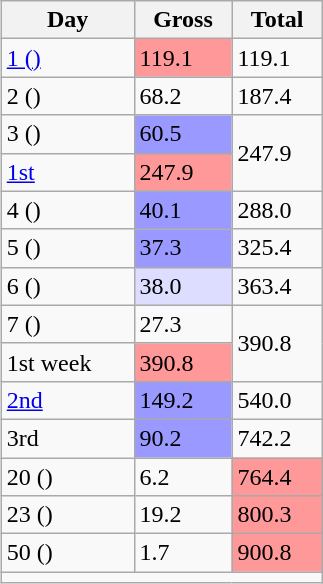<table class="wikitable mw-collapsible mw-collapsed" align="right" style="width:215px">
<tr>
<th>Day</th>
<th>Gross</th>
<th>Total</th>
</tr>
<tr>
<td><a href='#'>1 ()</a></td>
<td style="background:#f99">119.1</td>
<td>119.1</td>
</tr>
<tr>
<td>2 ()</td>
<td>68.2</td>
<td>187.4</td>
</tr>
<tr>
<td>3 ()</td>
<td style="background:#99f">60.5</td>
<td rowspan="2">247.9</td>
</tr>
<tr>
<td><a href='#'>1st </a></td>
<td style="background:#f99">247.9</td>
</tr>
<tr>
<td>4 ()</td>
<td style="background:#99f">40.1</td>
<td>288.0</td>
</tr>
<tr>
<td>5 ()</td>
<td style="background:#99f">37.3</td>
<td>325.4</td>
</tr>
<tr>
<td>6 ()</td>
<td style="background:#ddf">38.0</td>
<td>363.4</td>
</tr>
<tr>
<td>7 ()</td>
<td>27.3</td>
<td rowspan="2">390.8</td>
</tr>
<tr>
<td>1st week</td>
<td style="background:#f99">390.8</td>
</tr>
<tr>
<td><a href='#'>2nd </a></td>
<td style="background:#99f">149.2</td>
<td>540.0</td>
</tr>
<tr>
<td>3rd </td>
<td style="background:#99f">90.2</td>
<td>742.2</td>
</tr>
<tr>
<td>20 ()</td>
<td>6.2</td>
<td style="background:#f99">764.4</td>
</tr>
<tr>
<td>23 ()</td>
<td>19.2</td>
<td style="background:#f99">800.3</td>
</tr>
<tr>
<td>50 ()</td>
<td>1.7</td>
<td style="background:#f99">900.8</td>
</tr>
<tr>
<td colspan="3"></td>
</tr>
</table>
